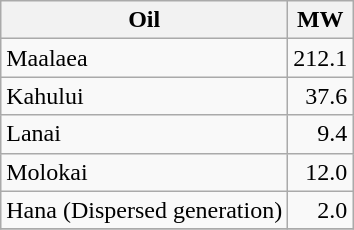<table class="wikitable">
<tr>
<th>Oil</th>
<th>MW</th>
</tr>
<tr>
<td>Maalaea</td>
<td align="right">212.1</td>
</tr>
<tr>
<td>Kahului</td>
<td align="right">37.6</td>
</tr>
<tr>
<td>Lanai</td>
<td align="right">9.4</td>
</tr>
<tr>
<td>Molokai</td>
<td align="right">12.0</td>
</tr>
<tr>
<td>Hana (Dispersed generation)</td>
<td align="right">2.0</td>
</tr>
<tr>
</tr>
</table>
